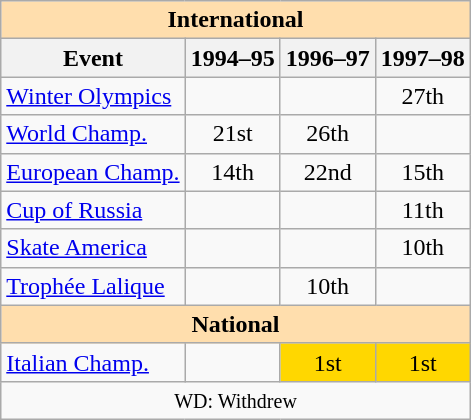<table class="wikitable" style="text-align:center">
<tr>
<th style="background-color: #ffdead; " colspan=4 align=center>International</th>
</tr>
<tr>
<th>Event</th>
<th>1994–95</th>
<th>1996–97</th>
<th>1997–98</th>
</tr>
<tr>
<td align=left><a href='#'>Winter Olympics</a></td>
<td></td>
<td></td>
<td>27th</td>
</tr>
<tr>
<td align=left><a href='#'>World Champ.</a></td>
<td>21st</td>
<td>26th</td>
<td></td>
</tr>
<tr>
<td align=left><a href='#'>European Champ.</a></td>
<td>14th</td>
<td>22nd</td>
<td>15th</td>
</tr>
<tr>
<td align=left> <a href='#'>Cup of Russia</a></td>
<td></td>
<td></td>
<td>11th</td>
</tr>
<tr>
<td align=left> <a href='#'>Skate America</a></td>
<td></td>
<td></td>
<td>10th</td>
</tr>
<tr>
<td align=left> <a href='#'>Trophée Lalique</a></td>
<td></td>
<td>10th</td>
<td></td>
</tr>
<tr>
<th style="background-color: #ffdead; " colspan=4 align=center>National</th>
</tr>
<tr>
<td align=left><a href='#'>Italian Champ.</a></td>
<td></td>
<td bgcolor=gold>1st</td>
<td bgcolor=gold>1st</td>
</tr>
<tr>
<td colspan=4 align=center><small> WD: Withdrew </small></td>
</tr>
</table>
